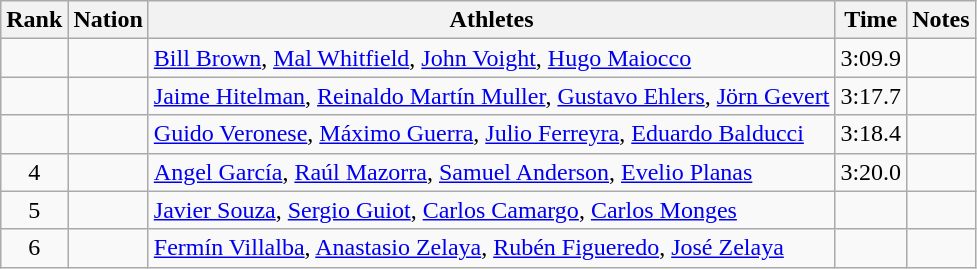<table class="wikitable sortable" style="text-align:center">
<tr>
<th>Rank</th>
<th>Nation</th>
<th>Athletes</th>
<th>Time</th>
<th>Notes</th>
</tr>
<tr>
<td></td>
<td align=left></td>
<td align=left><a href='#'>Bill Brown</a>, <a href='#'>Mal Whitfield</a>, <a href='#'>John Voight</a>, <a href='#'>Hugo Maiocco</a></td>
<td>3:09.9</td>
<td></td>
</tr>
<tr>
<td></td>
<td align=left></td>
<td align=left><a href='#'>Jaime Hitelman</a>, <a href='#'>Reinaldo Martín Muller</a>, <a href='#'>Gustavo Ehlers</a>, <a href='#'>Jörn Gevert</a></td>
<td>3:17.7</td>
<td></td>
</tr>
<tr>
<td></td>
<td align=left></td>
<td align=left><a href='#'>Guido Veronese</a>, <a href='#'>Máximo Guerra</a>, <a href='#'>Julio Ferreyra</a>, <a href='#'>Eduardo Balducci</a></td>
<td>3:18.4</td>
<td></td>
</tr>
<tr>
<td>4</td>
<td align=left></td>
<td align=left><a href='#'>Angel García</a>, <a href='#'>Raúl Mazorra</a>, <a href='#'>Samuel Anderson</a>, <a href='#'>Evelio Planas</a></td>
<td>3:20.0</td>
<td></td>
</tr>
<tr>
<td>5</td>
<td align=left></td>
<td align=left><a href='#'>Javier Souza</a>, <a href='#'>Sergio Guiot</a>, <a href='#'>Carlos Camargo</a>, <a href='#'>Carlos Monges</a></td>
<td></td>
<td></td>
</tr>
<tr>
<td>6</td>
<td align=left></td>
<td align=left><a href='#'>Fermín Villalba</a>, <a href='#'>Anastasio Zelaya</a>, <a href='#'>Rubén Figueredo</a>, <a href='#'>José Zelaya</a></td>
<td></td>
<td></td>
</tr>
</table>
